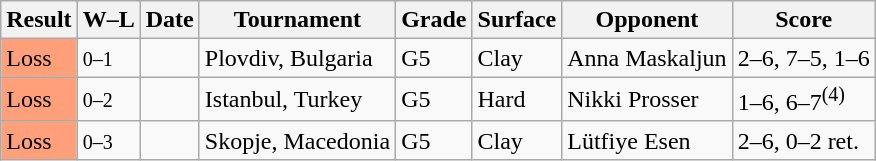<table class="sortable wikitable">
<tr>
<th>Result</th>
<th class="unsortable">W–L</th>
<th>Date</th>
<th>Tournament</th>
<th>Grade</th>
<th>Surface</th>
<th>Opponent</th>
<th class="unsortable">Score</th>
</tr>
<tr>
<td style="background:#ffa07a;">Loss</td>
<td><small>0–1</small></td>
<td></td>
<td>Plovdiv, Bulgaria</td>
<td>G5</td>
<td>Clay</td>
<td> Anna Maskaljun</td>
<td>2–6, 7–5, 1–6</td>
</tr>
<tr>
<td style="background:#ffa07a;">Loss</td>
<td><small>0–2</small></td>
<td></td>
<td>Istanbul, Turkey</td>
<td>G5</td>
<td>Hard</td>
<td> Nikki Prosser</td>
<td>1–6, 6–7<sup>(4)</sup></td>
</tr>
<tr>
<td style="background:#ffa07a;">Loss</td>
<td><small>0–3</small></td>
<td></td>
<td>Skopje, Macedonia</td>
<td>G5</td>
<td>Clay</td>
<td> Lütfiye Esen</td>
<td>2–6, 0–2 ret.</td>
</tr>
</table>
